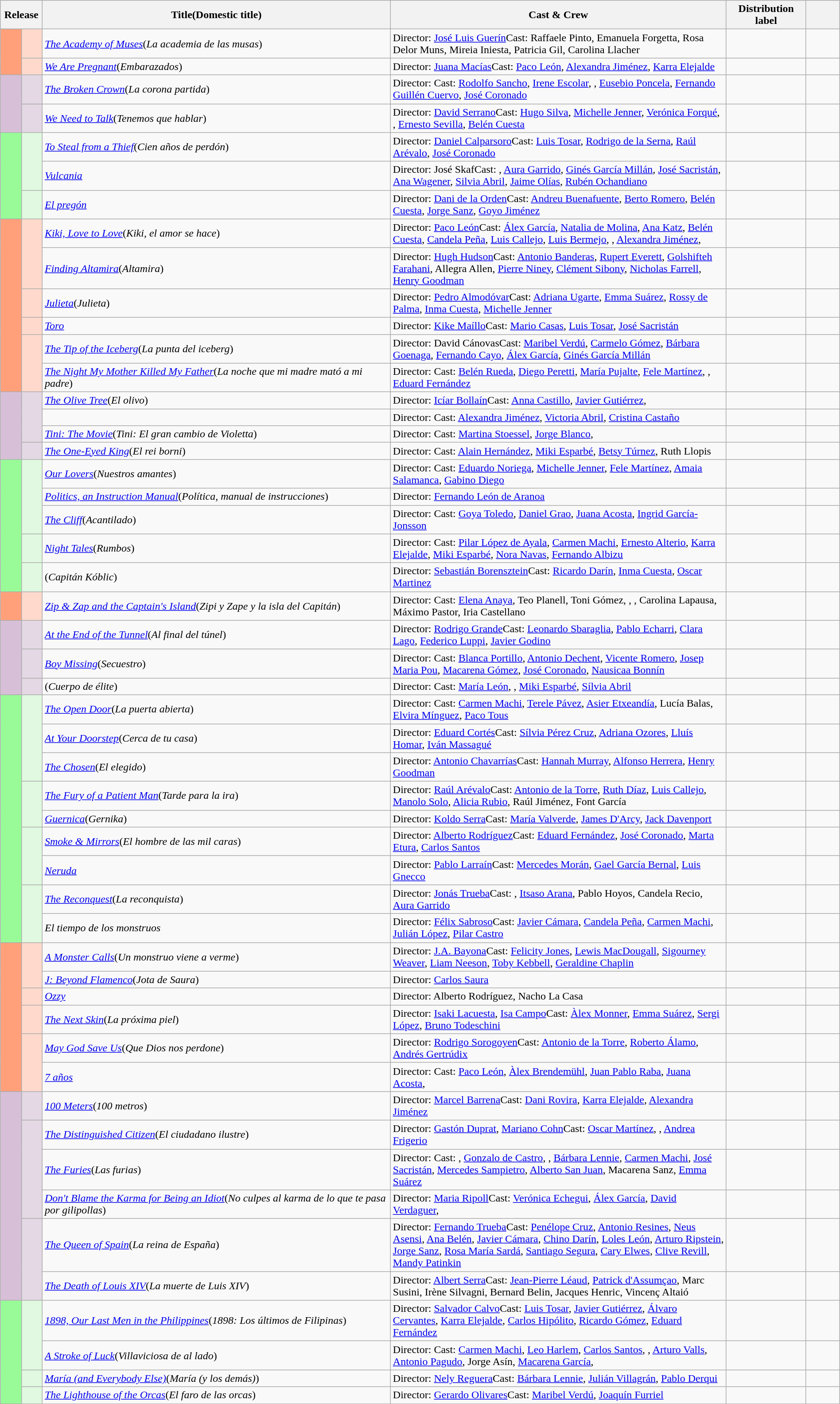<table class="wikitable sortable" style="width:100%;">
<tr>
<th colspan="2" style="width:5%;">Release</th>
<th>Title(Domestic title)</th>
<th style="width:40%;">Cast & Crew</th>
<th>Distribution label</th>
<th style="width:4%;"></th>
</tr>
<tr>
<td rowspan = "2" bgcolor = #ffa07a></td>
<td bgcolor = "#ffdacc"></td>
<td><em><a href='#'>The Academy of Muses</a></em>(<em>La academia de las musas</em>)</td>
<td>Director: <a href='#'>José Luis Guerín</a>Cast: Raffaele Pinto, Emanuela Forgetta, Rosa Delor Muns, Mireia Iniesta, Patricia Gil, Carolina Llacher</td>
<td></td>
<td></td>
</tr>
<tr>
<td bgcolor = "#ffdacc"></td>
<td><em><a href='#'>We Are Pregnant</a></em>(<em>Embarazados</em>)</td>
<td>Director: <a href='#'>Juana Macías</a>Cast: <a href='#'>Paco León</a>, <a href='#'>Alexandra Jiménez</a>, <a href='#'>Karra Elejalde</a></td>
<td></td>
<td></td>
</tr>
<tr>
<td rowspan = "2" bgcolor = "#d8bfd8"></td>
<td bgcolor = "#e3d8e3"></td>
<td><em><a href='#'>The Broken Crown</a></em>(<em>La corona partida</em>)</td>
<td>Director: Cast: <a href='#'>Rodolfo Sancho</a>, <a href='#'>Irene Escolar</a>, , <a href='#'>Eusebio Poncela</a>, <a href='#'>Fernando Guillén Cuervo</a>, <a href='#'>José Coronado</a></td>
<td></td>
<td></td>
</tr>
<tr>
<td bgcolor = "#e3d8e3"></td>
<td><em><a href='#'>We Need to Talk</a></em>(<em>Tenemos que hablar</em>)</td>
<td>Director: <a href='#'>David Serrano</a>Cast: <a href='#'>Hugo Silva</a>, <a href='#'>Michelle Jenner</a>, <a href='#'>Verónica Forqué</a>, , <a href='#'>Ernesto Sevilla</a>, <a href='#'>Belén Cuesta</a></td>
<td></td>
<td></td>
</tr>
<tr>
<td rowspan = "3" bgcolor = "#98fb98"></td>
<td rowspan = "2" bgcolor = "#e0f9e0"></td>
<td><em><a href='#'>To Steal from a Thief</a></em>(<em>Cien años de perdón</em>)</td>
<td>Director: <a href='#'>Daniel Calparsoro</a>Cast: <a href='#'>Luis Tosar</a>, <a href='#'>Rodrigo de la Serna</a>, <a href='#'>Raúl Arévalo</a>, <a href='#'>José Coronado</a></td>
<td></td>
<td></td>
</tr>
<tr>
<td><em><a href='#'>Vulcania</a></em></td>
<td>Director: José SkafCast: , <a href='#'>Aura Garrido</a>, <a href='#'>Ginés García Millán</a>, <a href='#'>José Sacristán</a>, <a href='#'>Ana Wagener</a>, <a href='#'>Silvia Abril</a>, <a href='#'>Jaime Olías</a>, <a href='#'>Rubén Ochandiano</a></td>
<td></td>
<td></td>
</tr>
<tr>
<td bgcolor = "#e0f9e0"></td>
<td><em><a href='#'>El pregón</a></em></td>
<td>Director: <a href='#'>Dani de la Orden</a>Cast: <a href='#'>Andreu Buenafuente</a>, <a href='#'>Berto Romero</a>, <a href='#'>Belén Cuesta</a>, <a href='#'>Jorge Sanz</a>, <a href='#'>Goyo Jiménez</a></td>
<td></td>
<td></td>
</tr>
<tr>
<td rowspan = "6" bgcolor = #ffa07a></td>
<td rowspan = "2" bgcolor = "#ffdacc"></td>
<td><em><a href='#'>Kiki, Love to Love</a></em>(<em>Kiki, el amor se hace</em>)</td>
<td>Director: <a href='#'>Paco León</a>Cast: <a href='#'>Álex García</a>, <a href='#'>Natalia de Molina</a>, <a href='#'>Ana Katz</a>, <a href='#'>Belén Cuesta</a>, <a href='#'>Candela Peña</a>, <a href='#'>Luis Callejo</a>, <a href='#'>Luis Bermejo</a>, , <a href='#'>Alexandra Jiménez</a>, </td>
<td></td>
<td></td>
</tr>
<tr>
<td><em><a href='#'>Finding Altamira</a></em>(<em>Altamira</em>)</td>
<td>Director: <a href='#'>Hugh Hudson</a>Cast: <a href='#'>Antonio Banderas</a>, <a href='#'>Rupert Everett</a>, <a href='#'>Golshifteh Farahani</a>, Allegra Allen, <a href='#'>Pierre Niney</a>, <a href='#'>Clément Sibony</a>, <a href='#'>Nicholas Farrell</a>, <a href='#'>Henry Goodman</a></td>
<td></td>
<td></td>
</tr>
<tr>
<td bgcolor = "#ffdacc"></td>
<td><a href='#'><em>Julieta</em></a>(<em>Julieta</em>)</td>
<td>Director: <a href='#'>Pedro Almodóvar</a>Cast: <a href='#'>Adriana Ugarte</a>, <a href='#'>Emma Suárez</a>, <a href='#'>Rossy de Palma</a>, <a href='#'>Inma Cuesta</a>, <a href='#'>Michelle Jenner</a></td>
<td></td>
<td></td>
</tr>
<tr>
<td bgcolor = "#ffdacc"></td>
<td><em><a href='#'>Toro</a></em></td>
<td>Director: <a href='#'>Kike Maíllo</a>Cast: <a href='#'>Mario Casas</a>, <a href='#'>Luis Tosar</a>, <a href='#'>José Sacristán</a></td>
<td></td>
<td></td>
</tr>
<tr>
<td rowspan = "2" bgcolor = "#ffdacc"></td>
<td><em><a href='#'>The Tip of the Iceberg</a></em>(<em>La punta del iceberg</em>)</td>
<td>Director: David CánovasCast: <a href='#'>Maribel Verdú</a>, <a href='#'>Carmelo Gómez</a>, <a href='#'>Bárbara Goenaga</a>, <a href='#'>Fernando Cayo</a>, <a href='#'>Álex García</a>, <a href='#'>Ginés García Millán</a></td>
<td></td>
<td></td>
</tr>
<tr>
<td><em><a href='#'>The Night My Mother Killed My Father</a></em>(<em>La noche que mi madre mató a mi padre</em>)</td>
<td>Director: Cast: <a href='#'>Belén Rueda</a>, <a href='#'>Diego Peretti</a>, <a href='#'>María Pujalte</a>, <a href='#'>Fele Martínez</a>, , <a href='#'>Eduard Fernández</a></td>
<td></td>
<td></td>
</tr>
<tr>
<td rowspan = "4" bgcolor = "#d8bfd8"></td>
<td rowspan = "3" bgcolor = "#e3d8e3"></td>
<td><em><a href='#'>The Olive Tree</a></em>(<em>El olivo</em>)</td>
<td>Director: <a href='#'>Icíar Bollaín</a>Cast: <a href='#'>Anna Castillo</a>, <a href='#'>Javier Gutiérrez</a>, </td>
<td></td>
<td></td>
</tr>
<tr>
<td><em></em></td>
<td>Director: Cast: <a href='#'>Alexandra Jiménez</a>, <a href='#'>Victoria Abril</a>, <a href='#'>Cristina Castaño</a></td>
<td></td>
<td></td>
</tr>
<tr>
<td><em><a href='#'>Tini: The Movie</a></em>(<em>Tini: El gran cambio de Violetta</em>)</td>
<td>Director: Cast: <a href='#'>Martina Stoessel</a>, <a href='#'>Jorge Blanco</a>, </td>
<td></td>
<td></td>
</tr>
<tr>
<td bgcolor = "#e3d8e3"></td>
<td><em><a href='#'>The One-Eyed King</a></em>(<em>El rei borni</em>)</td>
<td>Director: Cast: <a href='#'>Alain Hernández</a>, <a href='#'>Miki Esparbé</a>, <a href='#'>Betsy Túrnez</a>, Ruth Llopis</td>
<td></td>
<td></td>
</tr>
<tr>
<td rowspan = "5" bgcolor = "#98fb98"></td>
<td rowspan = "3" bgcolor = "#e0f9e0"></td>
<td><em><a href='#'>Our Lovers</a></em>(<em>Nuestros amantes</em>)</td>
<td>Director: Cast: <a href='#'>Eduardo Noriega</a>, <a href='#'>Michelle Jenner</a>, <a href='#'>Fele Martínez</a>, <a href='#'>Amaia Salamanca</a>, <a href='#'>Gabino Diego</a></td>
<td></td>
<td></td>
</tr>
<tr>
<td><em><a href='#'>Politics, an Instruction Manual</a></em>(<em>Política, manual de instrucciones</em>)</td>
<td>Director: <a href='#'>Fernando León de Aranoa</a></td>
<td></td>
<td></td>
</tr>
<tr>
<td><em><a href='#'>The Cliff</a></em>(<em>Acantilado</em>)</td>
<td>Director: Cast: <a href='#'>Goya Toledo</a>, <a href='#'>Daniel Grao</a>, <a href='#'>Juana Acosta</a>, <a href='#'>Ingrid García-Jonsson</a></td>
<td></td>
<td></td>
</tr>
<tr>
<td bgcolor = "#e0f9e0"></td>
<td><em><a href='#'>Night Tales</a></em>(<em>Rumbos</em>)</td>
<td>Director: Cast: <a href='#'>Pilar López de Ayala</a>, <a href='#'>Carmen Machi</a>, <a href='#'>Ernesto Alterio</a>, <a href='#'>Karra Elejalde</a>, <a href='#'>Miki Esparbé</a>, <a href='#'>Nora Navas</a>, <a href='#'>Fernando Albizu</a></td>
<td></td>
<td></td>
</tr>
<tr>
<td bgcolor = "#e0f9e0"></td>
<td><em></em>(<em>Capitán Kóblic</em>)</td>
<td>Director: <a href='#'>Sebastián Borensztein</a>Cast: <a href='#'>Ricardo Darín</a>, <a href='#'>Inma Cuesta</a>, <a href='#'>Oscar Martinez</a></td>
<td></td>
<td></td>
</tr>
<tr>
<td rowspan = "1" bgcolor = #ffa07a></td>
<td bgcolor = "#ffdacc"></td>
<td><em><a href='#'>Zip & Zap and the Captain's Island</a></em>(<em>Zipi y Zape y la isla del Capitán</em>)</td>
<td>Director: Cast: <a href='#'>Elena Anaya</a>, Teo Planell, Toni Gómez, , , Carolina Lapausa, Máximo Pastor, Iria Castellano</td>
<td></td>
<td></td>
</tr>
<tr>
<td rowspan = "3" bgcolor = "#d8bfd8"></td>
<td bgcolor = "#e3d8e3"></td>
<td><em><a href='#'>At the End of the Tunnel</a></em>(<em>Al final del túnel</em>)</td>
<td>Director: <a href='#'>Rodrigo Grande</a>Cast: <a href='#'>Leonardo Sbaraglia</a>, <a href='#'>Pablo Echarri</a>, <a href='#'>Clara Lago</a>, <a href='#'>Federico Luppi</a>, <a href='#'>Javier Godino</a></td>
<td></td>
<td></td>
</tr>
<tr>
<td bgcolor = "#e3d8e3"></td>
<td><em><a href='#'>Boy Missing</a></em>(<em>Secuestro</em>)</td>
<td>Director: Cast: <a href='#'>Blanca Portillo</a>, <a href='#'>Antonio Dechent</a>, <a href='#'>Vicente Romero</a>, <a href='#'>Josep Maria Pou</a>, <a href='#'>Macarena Gómez</a>, <a href='#'>José Coronado</a>, <a href='#'>Nausicaa Bonnín</a></td>
<td></td>
<td></td>
</tr>
<tr>
<td bgcolor = "#e3d8e3"></td>
<td><em></em>(<em>Cuerpo de élite</em>)</td>
<td>Director: Cast: <a href='#'>María León</a>, , <a href='#'>Miki Esparbé</a>, <a href='#'>Sílvia Abril</a></td>
<td></td>
<td></td>
</tr>
<tr>
<td rowspan = "9" bgcolor = "#98fb98"></td>
<td rowspan = "3" bgcolor = "#e0f9e0"></td>
<td><em><a href='#'>The Open Door</a></em>(<em>La puerta abierta</em>)</td>
<td>Director: Cast: <a href='#'>Carmen Machi</a>, <a href='#'>Terele Pávez</a>, <a href='#'>Asier Etxeandía</a>, Lucía Balas, <a href='#'>Elvira Mínguez</a>, <a href='#'>Paco Tous</a></td>
<td></td>
<td></td>
</tr>
<tr>
<td><em><a href='#'>At Your Doorstep</a></em>(<em>Cerca de tu casa</em>)</td>
<td>Director: <a href='#'>Eduard Cortés</a>Cast: <a href='#'>Sílvia Pérez Cruz</a>, <a href='#'>Adriana Ozores</a>, <a href='#'>Lluís Homar</a>, <a href='#'>Iván Massagué</a></td>
<td></td>
<td></td>
</tr>
<tr>
<td><em><a href='#'>The Chosen</a></em>(<em>El elegido</em>)</td>
<td>Director: <a href='#'>Antonio Chavarrías</a>Cast: <a href='#'>Hannah Murray</a>, <a href='#'>Alfonso Herrera</a>, <a href='#'>Henry Goodman</a></td>
<td></td>
<td></td>
</tr>
<tr>
<td rowspan = "2" bgcolor = "#e0f9e0"></td>
<td><em><a href='#'>The Fury of a Patient Man</a></em>(<em>Tarde para la ira</em>)</td>
<td>Director: <a href='#'>Raúl Arévalo</a>Cast: <a href='#'>Antonio de la Torre</a>, <a href='#'>Ruth Díaz</a>, <a href='#'>Luis Callejo</a>, <a href='#'>Manolo Solo</a>, <a href='#'>Alicia Rubio</a>, Raúl Jiménez, Font García</td>
<td></td>
<td></td>
</tr>
<tr>
<td><em><a href='#'>Guernica</a></em>(<em>Gernika</em>)</td>
<td>Director: <a href='#'>Koldo Serra</a>Cast: <a href='#'>María Valverde</a>, <a href='#'>James D'Arcy</a>, <a href='#'>Jack Davenport</a></td>
<td></td>
<td></td>
</tr>
<tr>
<td rowspan = "2" bgcolor = "#e0f9e0"></td>
<td><em><a href='#'>Smoke & Mirrors</a></em>(<em>El hombre de las mil caras</em>)</td>
<td>Director: <a href='#'>Alberto Rodríguez</a>Cast: <a href='#'>Eduard Fernández</a>, <a href='#'>José Coronado</a>, <a href='#'>Marta Etura</a>, <a href='#'>Carlos Santos</a></td>
<td></td>
<td></td>
</tr>
<tr>
<td><em><a href='#'>Neruda</a></em></td>
<td>Director: <a href='#'>Pablo Larraín</a>Cast: <a href='#'>Mercedes Morán</a>, <a href='#'>Gael García Bernal</a>, <a href='#'>Luis Gnecco</a></td>
<td></td>
<td></td>
</tr>
<tr>
<td rowspan = "2" bgcolor = "#e0f9e0"></td>
<td><em><a href='#'>The Reconquest</a></em>(<em>La reconquista</em>)</td>
<td>Director: <a href='#'>Jonás Trueba</a>Cast: , <a href='#'>Itsaso Arana</a>, Pablo Hoyos, Candela Recio, <a href='#'>Aura Garrido</a></td>
<td></td>
<td></td>
</tr>
<tr>
<td><em>El tiempo de los monstruos</em></td>
<td>Director: <a href='#'>Félix Sabroso</a>Cast: <a href='#'>Javier Cámara</a>, <a href='#'>Candela Peña</a>, <a href='#'>Carmen Machi</a>, <a href='#'>Julián López</a>, <a href='#'>Pilar Castro</a></td>
<td></td>
<td></td>
</tr>
<tr>
<td rowspan = "6" bgcolor = #ffa07a></td>
<td rowspan = "2" bgcolor = "#ffdacc"></td>
<td><em><a href='#'>A Monster Calls</a></em>(<em>Un monstruo viene a verme</em>)</td>
<td>Director: <a href='#'>J.A. Bayona</a>Cast: <a href='#'>Felicity Jones</a>, <a href='#'>Lewis MacDougall</a>, <a href='#'>Sigourney Weaver</a>, <a href='#'>Liam Neeson</a>, <a href='#'>Toby Kebbell</a>, <a href='#'>Geraldine Chaplin</a></td>
<td></td>
<td></td>
</tr>
<tr>
<td><em><a href='#'>J: Beyond Flamenco</a></em>(<em>Jota de Saura</em>)</td>
<td>Director: <a href='#'>Carlos Saura</a></td>
<td></td>
<td></td>
</tr>
<tr>
<td bgcolor = "#ffdacc"></td>
<td><a href='#'><em>Ozzy</em></a></td>
<td>Director: Alberto Rodríguez, Nacho La Casa</td>
<td></td>
<td></td>
</tr>
<tr>
<td bgcolor = "#ffdacc"></td>
<td><em><a href='#'>The Next Skin</a></em>(<em>La próxima piel</em>)</td>
<td>Director: <a href='#'>Isaki Lacuesta</a>, <a href='#'>Isa Campo</a>Cast: <a href='#'>Àlex Monner</a>, <a href='#'>Emma Suárez</a>, <a href='#'>Sergi López</a>, <a href='#'>Bruno Todeschini</a></td>
<td></td>
<td></td>
</tr>
<tr>
<td rowspan = "2" bgcolor = "#ffdacc"></td>
<td><em><a href='#'>May God Save Us</a></em>(<em>Que Dios nos perdone</em>)</td>
<td>Director: <a href='#'>Rodrigo Sorogoyen</a>Cast: <a href='#'>Antonio de la Torre</a>, <a href='#'>Roberto Álamo</a>, <a href='#'>Andrés Gertrúdix</a></td>
<td></td>
<td></td>
</tr>
<tr>
<td><em><a href='#'>7 años</a></em></td>
<td>Director: Cast: <a href='#'>Paco León</a>, <a href='#'>Àlex Brendemühl</a>, <a href='#'>Juan Pablo Raba</a>, <a href='#'>Juana Acosta</a>, </td>
<td></td>
<td></td>
</tr>
<tr>
<td rowspan = "6" bgcolor = "#d8bfd8"></td>
<td bgcolor = "#e3d8e3"></td>
<td><em><a href='#'>100 Meters</a></em>(<em>100 metros</em>)</td>
<td>Director: <a href='#'>Marcel Barrena</a>Cast: <a href='#'>Dani Rovira</a>, <a href='#'>Karra Elejalde</a>, <a href='#'>Alexandra Jiménez</a></td>
<td></td>
<td></td>
</tr>
<tr>
<td rowspan = "3" bgcolor = "#e3d8e3"></td>
<td><em><a href='#'>The Distinguished Citizen</a></em>(<em>El ciudadano ilustre</em>)</td>
<td>Director: <a href='#'>Gastón Duprat</a>, <a href='#'>Mariano Cohn</a>Cast: <a href='#'>Oscar Martínez</a>, , <a href='#'>Andrea Frigerio</a></td>
<td></td>
<td></td>
</tr>
<tr>
<td><em><a href='#'>The Furies</a></em>(<em>Las furias</em>)</td>
<td>Director: Cast: , <a href='#'>Gonzalo de Castro</a>, , <a href='#'>Bárbara Lennie</a>, <a href='#'>Carmen Machi</a>, <a href='#'>José Sacristán</a>, <a href='#'>Mercedes Sampietro</a>, <a href='#'>Alberto San Juan</a>, Macarena Sanz, <a href='#'>Emma Suárez</a></td>
<td></td>
<td></td>
</tr>
<tr>
<td><em><a href='#'>Don't Blame the Karma for Being an Idiot</a></em>(<em>No culpes al karma de lo que te pasa por gilipollas</em>)</td>
<td>Director: <a href='#'>Maria Ripoll</a>Cast: <a href='#'>Verónica Echegui</a>, <a href='#'>Álex García</a>, <a href='#'>David Verdaguer</a>, </td>
<td></td>
<td></td>
</tr>
<tr>
<td rowspan = "2" bgcolor = "#e3d8e3"></td>
<td><em><a href='#'>The Queen of Spain</a></em>(<em>La reina de España</em>)</td>
<td>Director: <a href='#'>Fernando Trueba</a>Cast: <a href='#'>Penélope Cruz</a>, <a href='#'>Antonio Resines</a>, <a href='#'>Neus Asensi</a>, <a href='#'>Ana Belén</a>, <a href='#'>Javier Cámara</a>, <a href='#'>Chino Darín</a>, <a href='#'>Loles León</a>, <a href='#'>Arturo Ripstein</a>, <a href='#'>Jorge Sanz</a>, <a href='#'>Rosa María Sardá</a>, <a href='#'>Santiago Segura</a>, <a href='#'>Cary Elwes</a>, <a href='#'>Clive Revill</a>, <a href='#'>Mandy Patinkin</a></td>
<td></td>
<td></td>
</tr>
<tr>
<td><em><a href='#'>The Death of Louis XIV</a></em>(<em>La muerte de Luis XIV</em>)</td>
<td>Director: <a href='#'>Albert Serra</a>Cast: <a href='#'>Jean-Pierre Léaud</a>, <a href='#'>Patrick d'Assumçao</a>, Marc Susini, Irène Silvagni, Bernard Belin, Jacques Henric, Vincenç Altaió</td>
<td></td>
<td></td>
</tr>
<tr>
<td rowspan = "4" bgcolor = "#98fb98"></td>
<td rowspan = "2" bgcolor = "#e0f9e0"></td>
<td><em><a href='#'>1898, Our Last Men in the Philippines</a></em>(<em>1898: Los últimos de Filipinas</em>)</td>
<td>Director: <a href='#'>Salvador Calvo</a>Cast: <a href='#'>Luis Tosar</a>, <a href='#'>Javier Gutiérrez</a>, <a href='#'>Álvaro Cervantes</a>, <a href='#'>Karra Elejalde</a>, <a href='#'>Carlos Hipólito</a>, <a href='#'>Ricardo Gómez</a>, <a href='#'>Eduard Fernández</a></td>
<td></td>
<td></td>
</tr>
<tr>
<td><em><a href='#'>A Stroke of Luck</a></em>(<em>Villaviciosa de al lado</em>)</td>
<td>Director: Cast: <a href='#'>Carmen Machi</a>, <a href='#'>Leo Harlem</a>, <a href='#'>Carlos Santos</a>, , <a href='#'>Arturo Valls</a>, <a href='#'>Antonio Pagudo</a>, Jorge Asín, <a href='#'>Macarena García</a>, </td>
<td></td>
<td></td>
</tr>
<tr>
<td bgcolor = "#e0f9e0"></td>
<td><em><a href='#'>María (and Everybody Else)</a></em>(<em>María (y los demás)</em>)</td>
<td>Director: <a href='#'>Nely Reguera</a>Cast: <a href='#'>Bárbara Lennie</a>, <a href='#'>Julián Villagrán</a>, <a href='#'>Pablo Derqui</a></td>
<td></td>
<td></td>
</tr>
<tr>
<td bgcolor = "#e0f9e0"></td>
<td><em><a href='#'>The Lighthouse of the Orcas</a></em>(<em>El faro de las orcas</em>)</td>
<td>Director: <a href='#'>Gerardo Olivares</a>Cast: <a href='#'>Maribel Verdú</a>, <a href='#'>Joaquín Furriel</a></td>
<td></td>
<td></td>
</tr>
</table>
